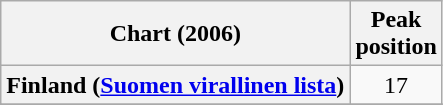<table class="wikitable sortable plainrowheaders" style="text-align:center">
<tr>
<th scope="col">Chart (2006)</th>
<th scope="col">Peak<br>position</th>
</tr>
<tr>
<th scope="row">Finland (<a href='#'>Suomen virallinen lista</a>)</th>
<td>17</td>
</tr>
<tr>
</tr>
<tr>
</tr>
<tr>
</tr>
<tr>
</tr>
<tr>
</tr>
<tr>
</tr>
</table>
